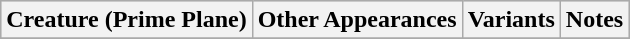<table class="wikitable">
<tr bgcolor="#CCCCCC">
<th>Creature (Prime Plane)</th>
<th>Other Appearances</th>
<th>Variants</th>
<th>Notes</th>
</tr>
<tr>
</tr>
</table>
